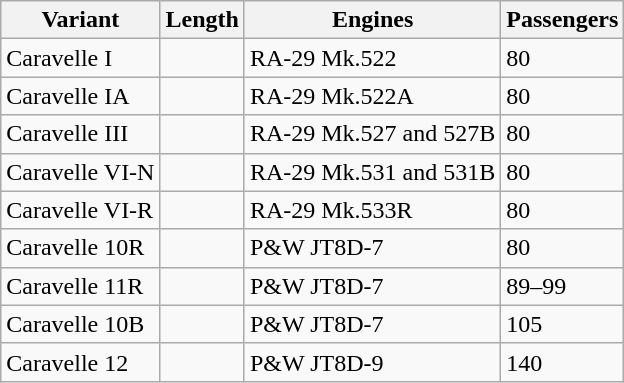<table class="wikitable">
<tr>
<th style="text-align: center">Variant</th>
<th style="text-align: center">Length</th>
<th style="text-align: center">Engines</th>
<th style="text-align: center">Passengers</th>
</tr>
<tr>
<td>Caravelle I</td>
<td></td>
<td>RA-29 Mk.522</td>
<td>80</td>
</tr>
<tr>
<td>Caravelle IA</td>
<td></td>
<td>RA-29 Mk.522A</td>
<td>80</td>
</tr>
<tr>
<td>Caravelle III</td>
<td></td>
<td>RA-29 Mk.527 and 527B</td>
<td>80</td>
</tr>
<tr>
<td>Caravelle VI-N</td>
<td></td>
<td>RA-29 Mk.531 and 531B</td>
<td>80</td>
</tr>
<tr>
<td>Caravelle VI-R</td>
<td></td>
<td>RA-29 Mk.533R</td>
<td>80</td>
</tr>
<tr>
<td>Caravelle 10R</td>
<td></td>
<td>P&W JT8D-7</td>
<td>80</td>
</tr>
<tr>
<td>Caravelle 11R</td>
<td></td>
<td>P&W JT8D-7</td>
<td>89–99</td>
</tr>
<tr>
<td>Caravelle 10B</td>
<td></td>
<td>P&W JT8D-7</td>
<td>105</td>
</tr>
<tr>
<td>Caravelle 12</td>
<td></td>
<td>P&W JT8D-9</td>
<td>140</td>
</tr>
</table>
